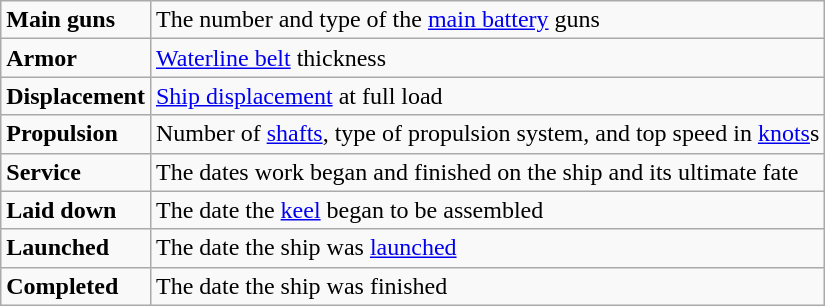<table class="wikitable" border="1">
<tr>
<td><strong>Main guns</strong></td>
<td>The number and type of the <a href='#'>main battery</a> guns</td>
</tr>
<tr>
<td><strong>Armor</strong></td>
<td><a href='#'>Waterline belt</a> thickness</td>
</tr>
<tr>
<td><strong>Displacement</strong></td>
<td><a href='#'>Ship displacement</a> at full load</td>
</tr>
<tr>
<td><strong>Propulsion</strong></td>
<td>Number of <a href='#'>shafts</a>, type of propulsion system, and top speed in <a href='#'>knots</a>s</td>
</tr>
<tr>
<td><strong>Service</strong></td>
<td>The dates work began and finished on the ship and its ultimate fate</td>
</tr>
<tr>
<td><strong>Laid down</strong></td>
<td>The date the <a href='#'>keel</a> began to be assembled</td>
</tr>
<tr>
<td><strong>Launched</strong></td>
<td>The date the ship was <a href='#'>launched</a></td>
</tr>
<tr>
<td><strong>Completed</strong></td>
<td>The date the ship was finished</td>
</tr>
</table>
